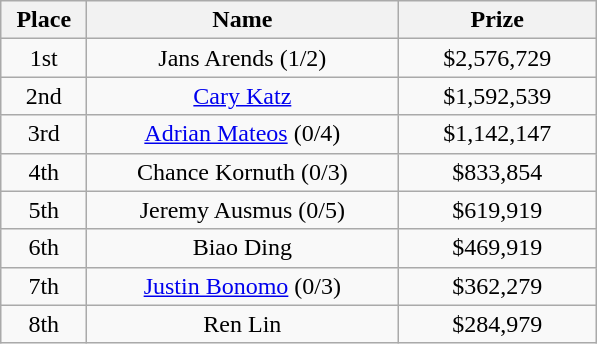<table class="wikitable">
<tr>
<th width="50">Place</th>
<th width="200">Name</th>
<th width="125">Prize</th>
</tr>
<tr>
<td align = "center">1st</td>
<td align = "center"> Jans Arends (1/2)</td>
<td align = "center">$2,576,729</td>
</tr>
<tr>
<td align = "center">2nd</td>
<td align = "center"> <a href='#'>Cary Katz</a></td>
<td align = "center">$1,592,539</td>
</tr>
<tr>
<td align = "center">3rd</td>
<td align = "center"> <a href='#'>Adrian Mateos</a> (0/4)</td>
<td align = "center">$1,142,147</td>
</tr>
<tr>
<td align = "center">4th</td>
<td align = "center"> Chance Kornuth (0/3)</td>
<td align = "center">$833,854</td>
</tr>
<tr>
<td align = "center">5th</td>
<td align = "center"> Jeremy Ausmus (0/5)</td>
<td align = "center">$619,919</td>
</tr>
<tr>
<td align = "center">6th</td>
<td align = "center"> Biao Ding</td>
<td align = "center">$469,919</td>
</tr>
<tr>
<td align = "center">7th</td>
<td align = "center"> <a href='#'>Justin Bonomo</a> (0/3)</td>
<td align = "center">$362,279</td>
</tr>
<tr>
<td align = "center">8th</td>
<td align = "center"> Ren Lin</td>
<td align = "center">$284,979</td>
</tr>
</table>
